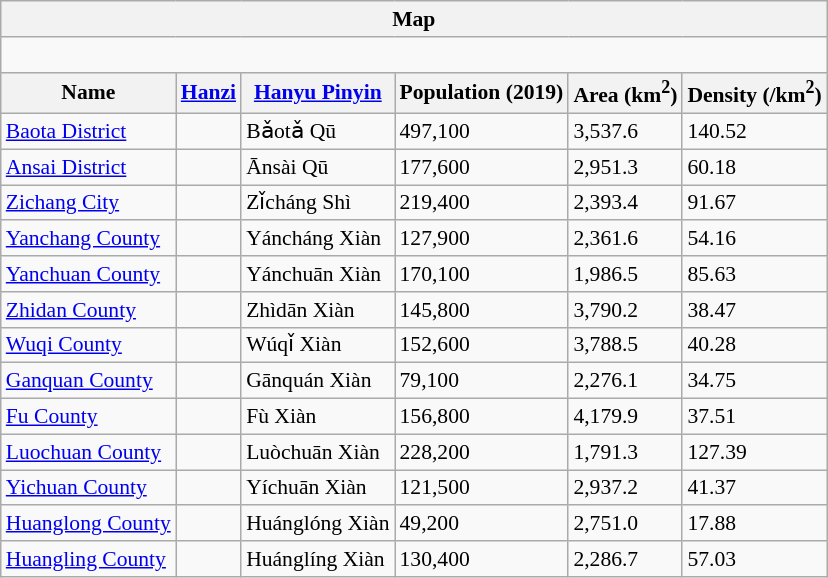<table class="wikitable" style="font-size:90%;" align="center">
<tr>
<th colspan="6" align="center">Map</th>
</tr>
<tr>
<td colspan="6" align="center"><div><br> 














</div></td>
</tr>
<tr>
<th>Name</th>
<th><a href='#'>Hanzi</a></th>
<th><a href='#'>Hanyu Pinyin</a></th>
<th>Population (2019)</th>
<th>Area (km<sup>2</sup>)</th>
<th>Density (/km<sup>2</sup>)</th>
</tr>
<tr>
<td><a href='#'>Baota District</a></td>
<td></td>
<td>Bǎotǎ Qū</td>
<td>497,100</td>
<td>3,537.6</td>
<td>140.52</td>
</tr>
<tr>
<td><a href='#'>Ansai District</a></td>
<td></td>
<td>Ānsài Qū</td>
<td>177,600</td>
<td>2,951.3</td>
<td>60.18</td>
</tr>
<tr>
<td><a href='#'>Zichang City</a></td>
<td></td>
<td>Zǐcháng Shì</td>
<td>219,400</td>
<td>2,393.4</td>
<td>91.67</td>
</tr>
<tr>
<td><a href='#'>Yanchang County</a></td>
<td></td>
<td>Yáncháng Xiàn</td>
<td>127,900</td>
<td>2,361.6</td>
<td>54.16</td>
</tr>
<tr>
<td><a href='#'>Yanchuan County</a></td>
<td></td>
<td>Yánchuān Xiàn</td>
<td>170,100</td>
<td>1,986.5</td>
<td>85.63</td>
</tr>
<tr>
<td><a href='#'>Zhidan County</a></td>
<td></td>
<td>Zhìdān Xiàn</td>
<td>145,800</td>
<td>3,790.2</td>
<td>38.47</td>
</tr>
<tr>
<td><a href='#'>Wuqi County</a></td>
<td></td>
<td>Wúqǐ Xiàn</td>
<td>152,600</td>
<td>3,788.5</td>
<td>40.28</td>
</tr>
<tr>
<td><a href='#'>Ganquan County</a></td>
<td></td>
<td>Gānquán Xiàn</td>
<td>79,100</td>
<td>2,276.1</td>
<td>34.75</td>
</tr>
<tr>
<td><a href='#'>Fu County</a></td>
<td></td>
<td>Fù Xiàn</td>
<td>156,800</td>
<td>4,179.9</td>
<td>37.51</td>
</tr>
<tr>
<td><a href='#'>Luochuan County</a></td>
<td></td>
<td>Luòchuān Xiàn</td>
<td>228,200</td>
<td>1,791.3</td>
<td>127.39</td>
</tr>
<tr>
<td><a href='#'>Yichuan County</a></td>
<td></td>
<td>Yíchuān Xiàn</td>
<td>121,500</td>
<td>2,937.2</td>
<td>41.37</td>
</tr>
<tr>
<td><a href='#'>Huanglong County</a></td>
<td></td>
<td>Huánglóng Xiàn</td>
<td>49,200</td>
<td>2,751.0</td>
<td>17.88</td>
</tr>
<tr>
<td><a href='#'>Huangling County</a></td>
<td></td>
<td>Huánglíng Xiàn</td>
<td>130,400</td>
<td>2,286.7</td>
<td>57.03</td>
</tr>
</table>
